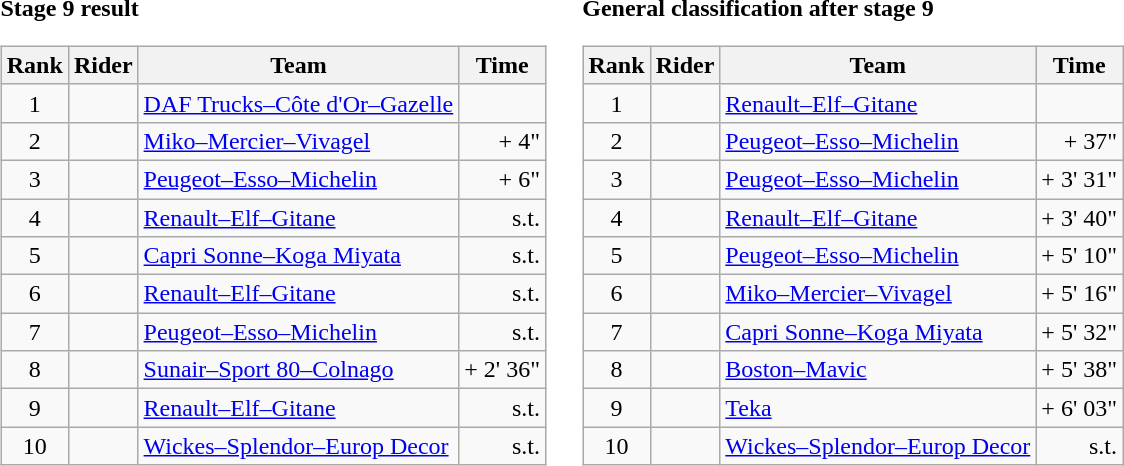<table>
<tr>
<td><strong>Stage 9 result</strong><br><table class="wikitable">
<tr>
<th scope="col">Rank</th>
<th scope="col">Rider</th>
<th scope="col">Team</th>
<th scope="col">Time</th>
</tr>
<tr>
<td style="text-align:center;">1</td>
<td></td>
<td><a href='#'>DAF Trucks–Côte d'Or–Gazelle</a></td>
<td style="text-align:right;"></td>
</tr>
<tr>
<td style="text-align:center;">2</td>
<td></td>
<td><a href='#'>Miko–Mercier–Vivagel</a></td>
<td style="text-align:right;">+ 4"</td>
</tr>
<tr>
<td style="text-align:center;">3</td>
<td></td>
<td><a href='#'>Peugeot–Esso–Michelin</a></td>
<td style="text-align:right;">+ 6"</td>
</tr>
<tr>
<td style="text-align:center;">4</td>
<td></td>
<td><a href='#'>Renault–Elf–Gitane</a></td>
<td style="text-align:right;">s.t.</td>
</tr>
<tr>
<td style="text-align:center;">5</td>
<td></td>
<td><a href='#'>Capri Sonne–Koga Miyata</a></td>
<td style="text-align:right;">s.t.</td>
</tr>
<tr>
<td style="text-align:center;">6</td>
<td></td>
<td><a href='#'>Renault–Elf–Gitane</a></td>
<td style="text-align:right;">s.t.</td>
</tr>
<tr>
<td style="text-align:center;">7</td>
<td></td>
<td><a href='#'>Peugeot–Esso–Michelin</a></td>
<td style="text-align:right;">s.t.</td>
</tr>
<tr>
<td style="text-align:center;">8</td>
<td></td>
<td><a href='#'>Sunair–Sport 80–Colnago</a></td>
<td style="text-align:right;">+ 2' 36"</td>
</tr>
<tr>
<td style="text-align:center;">9</td>
<td></td>
<td><a href='#'>Renault–Elf–Gitane</a></td>
<td style="text-align:right;">s.t.</td>
</tr>
<tr>
<td style="text-align:center;">10</td>
<td></td>
<td><a href='#'>Wickes–Splendor–Europ Decor</a></td>
<td style="text-align:right;">s.t.</td>
</tr>
</table>
</td>
<td></td>
<td><strong>General classification after stage 9</strong><br><table class="wikitable">
<tr>
<th scope="col">Rank</th>
<th scope="col">Rider</th>
<th scope="col">Team</th>
<th scope="col">Time</th>
</tr>
<tr>
<td style="text-align:center;">1</td>
<td> </td>
<td><a href='#'>Renault–Elf–Gitane</a></td>
<td style="text-align:right;"></td>
</tr>
<tr>
<td style="text-align:center;">2</td>
<td></td>
<td><a href='#'>Peugeot–Esso–Michelin</a></td>
<td style="text-align:right;">+ 37"</td>
</tr>
<tr>
<td style="text-align:center;">3</td>
<td></td>
<td><a href='#'>Peugeot–Esso–Michelin</a></td>
<td style="text-align:right;">+ 3' 31"</td>
</tr>
<tr>
<td style="text-align:center;">4</td>
<td></td>
<td><a href='#'>Renault–Elf–Gitane</a></td>
<td style="text-align:right;">+ 3' 40"</td>
</tr>
<tr>
<td style="text-align:center;">5</td>
<td></td>
<td><a href='#'>Peugeot–Esso–Michelin</a></td>
<td style="text-align:right;">+ 5' 10"</td>
</tr>
<tr>
<td style="text-align:center;">6</td>
<td></td>
<td><a href='#'>Miko–Mercier–Vivagel</a></td>
<td style="text-align:right;">+ 5' 16"</td>
</tr>
<tr>
<td style="text-align:center;">7</td>
<td></td>
<td><a href='#'>Capri Sonne–Koga Miyata</a></td>
<td style="text-align:right;">+ 5' 32"</td>
</tr>
<tr>
<td style="text-align:center;">8</td>
<td></td>
<td><a href='#'>Boston–Mavic</a></td>
<td style="text-align:right;">+ 5' 38"</td>
</tr>
<tr>
<td style="text-align:center;">9</td>
<td></td>
<td><a href='#'>Teka</a></td>
<td style="text-align:right;">+ 6' 03"</td>
</tr>
<tr>
<td style="text-align:center;">10</td>
<td></td>
<td><a href='#'>Wickes–Splendor–Europ Decor</a></td>
<td style="text-align:right;">s.t.</td>
</tr>
</table>
</td>
</tr>
</table>
